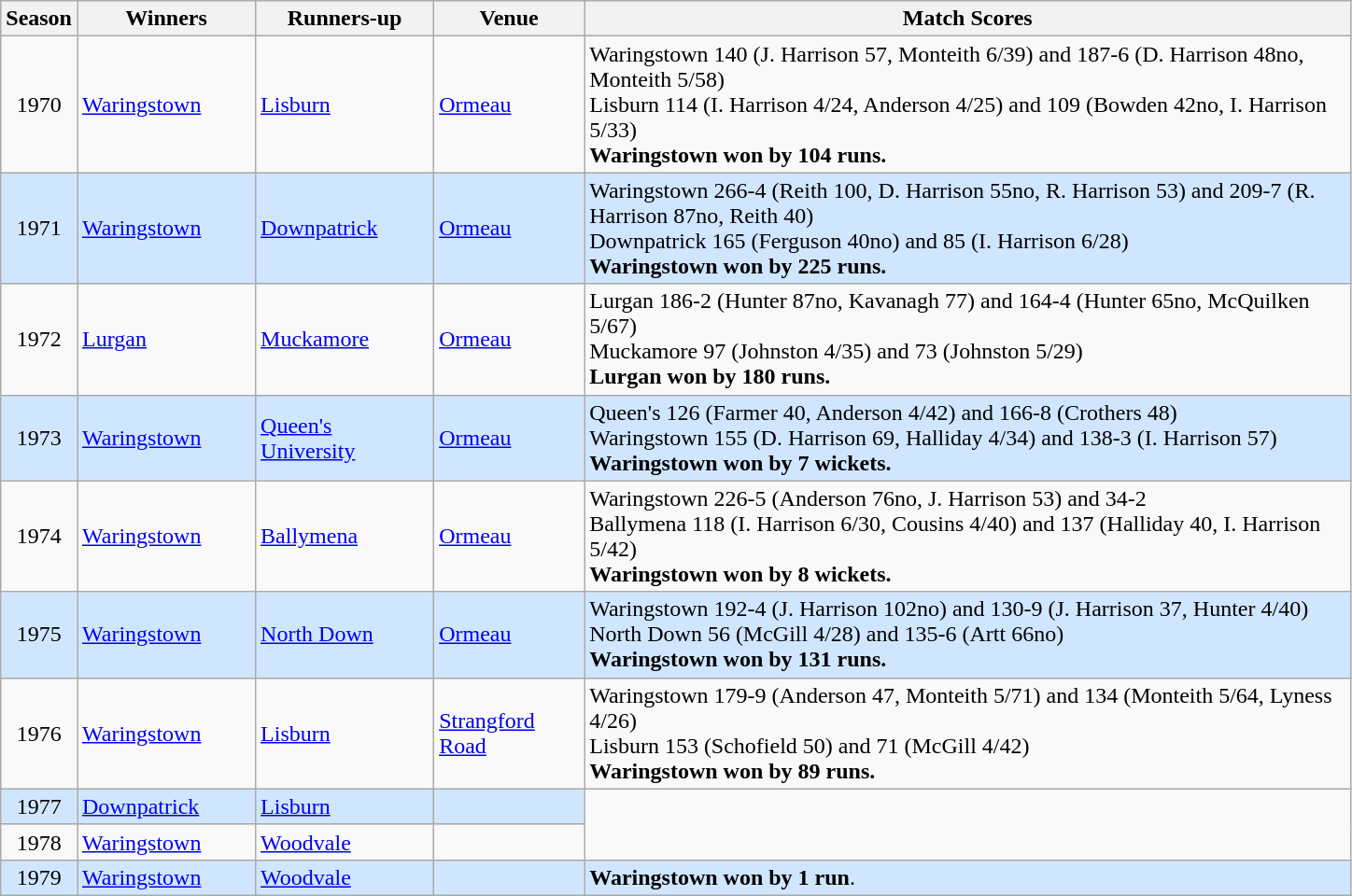<table class="wikitable">
<tr>
<th>Season</th>
<th width="120">Winners</th>
<th width="120">Runners-up</th>
<th width="100">Venue</th>
<th width="540">Match Scores</th>
</tr>
<tr>
<td align="center">1970</td>
<td><a href='#'>Waringstown</a></td>
<td><a href='#'>Lisburn</a></td>
<td><a href='#'>Ormeau</a></td>
<td>Waringstown 140 (J. Harrison 57, Monteith 6/39) and 187-6 (D. Harrison 48no, Monteith 5/58)<br>Lisburn 114 (I. Harrison 4/24, Anderson 4/25) and 109 (Bowden 42no, I. Harrison 5/33)<br><strong>Waringstown won by 104 runs.</strong></td>
</tr>
<tr style="background: #D0E6FF;">
<td align="center">1971</td>
<td><a href='#'>Waringstown</a></td>
<td><a href='#'>Downpatrick</a></td>
<td><a href='#'>Ormeau</a></td>
<td>Waringstown 266-4 (Reith 100, D. Harrison 55no, R. Harrison 53) and 209-7 (R. Harrison 87no, Reith 40)<br>Downpatrick 165 (Ferguson 40no) and 85 (I. Harrison 6/28)<br><strong>Waringstown won by 225 runs.</strong></td>
</tr>
<tr>
<td align="center">1972</td>
<td><a href='#'>Lurgan</a></td>
<td><a href='#'>Muckamore</a></td>
<td><a href='#'>Ormeau</a></td>
<td>Lurgan 186-2 (Hunter 87no, Kavanagh 77) and 164-4 (Hunter 65no, McQuilken 5/67)<br>Muckamore 97 (Johnston 4/35) and 73 (Johnston 5/29)<br><strong>Lurgan won by 180 runs.</strong></td>
</tr>
<tr style="background: #D0E6FF;">
<td align="center">1973</td>
<td><a href='#'>Waringstown</a></td>
<td><a href='#'>Queen's University</a></td>
<td><a href='#'>Ormeau</a></td>
<td>Queen's 126 (Farmer 40, Anderson 4/42) and 166-8 (Crothers 48)<br>Waringstown 155 (D. Harrison 69, Halliday 4/34) and 138-3 (I. Harrison 57)<br><strong>Waringstown won by 7 wickets.</strong></td>
</tr>
<tr>
<td align="center">1974</td>
<td><a href='#'>Waringstown</a></td>
<td><a href='#'>Ballymena</a></td>
<td><a href='#'>Ormeau</a></td>
<td>Waringstown 226-5 (Anderson 76no, J. Harrison 53) and 34-2<br>Ballymena 118 (I. Harrison 6/30, Cousins 4/40) and 137 (Halliday 40, I. Harrison 5/42)<br><strong>Waringstown won by 8 wickets.</strong></td>
</tr>
<tr style="background: #D0E6FF;">
<td align="center">1975</td>
<td><a href='#'>Waringstown</a></td>
<td><a href='#'>North Down</a></td>
<td><a href='#'>Ormeau</a></td>
<td>Waringstown 192-4 (J. Harrison 102no) and 130-9 (J. Harrison 37, Hunter 4/40)<br>North Down 56 (McGill 4/28) and 135-6 (Artt 66no)<br><strong>Waringstown won by 131 runs.</strong></td>
</tr>
<tr>
<td align="center">1976</td>
<td><a href='#'>Waringstown</a></td>
<td><a href='#'>Lisburn</a></td>
<td><a href='#'>Strangford Road</a></td>
<td>Waringstown 179-9 (Anderson 47, Monteith 5/71) and 134 (Monteith 5/64, Lyness 4/26)<br>Lisburn 153 (Schofield 50) and 71 (McGill 4/42)<br><strong>Waringstown won by 89 runs.</strong></td>
</tr>
<tr style="background: #D0E6FF;">
<td align="center">1977</td>
<td><a href='#'>Downpatrick</a></td>
<td><a href='#'>Lisburn</a></td>
<td></td>
</tr>
<tr>
<td align="center">1978</td>
<td><a href='#'>Waringstown</a></td>
<td><a href='#'>Woodvale</a></td>
<td></td>
</tr>
<tr style="background: #D0E6FF;">
<td align="center">1979</td>
<td><a href='#'>Waringstown</a></td>
<td><a href='#'>Woodvale</a></td>
<td></td>
<td><strong>Waringstown won by 1 run</strong>.</td>
</tr>
</table>
